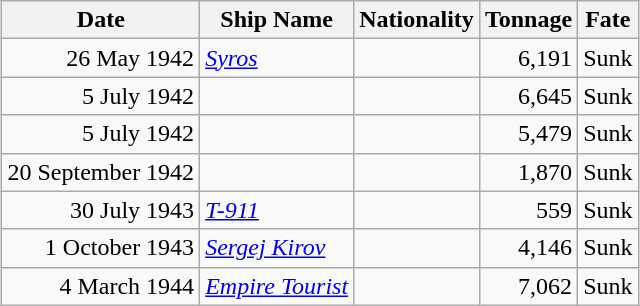<table class="wikitable sortable" style="margin: 1em auto 1em auto;" style="font-size:97%;">
<tr>
<th>Date</th>
<th>Ship Name</th>
<th>Nationality</th>
<th>Tonnage</th>
<th>Fate</th>
</tr>
<tr>
<td align="right">26 May 1942</td>
<td align="left"><a href='#'><em>Syros</em></a></td>
<td align="left"></td>
<td align="right">6,191</td>
<td align="left">Sunk</td>
</tr>
<tr>
<td align="right">5 July 1942</td>
<td align="left"></td>
<td align="left"></td>
<td align="right">6,645</td>
<td align="left">Sunk</td>
</tr>
<tr>
<td align="right">5 July 1942</td>
<td align="left"></td>
<td align="left"></td>
<td align="right">5,479</td>
<td align="left">Sunk</td>
</tr>
<tr>
<td align="right">20 September 1942</td>
<td align="left"></td>
<td align="left"></td>
<td align="right">1,870</td>
<td align="left">Sunk</td>
</tr>
<tr>
<td align="right">30 July 1943</td>
<td align="left"><a href='#'><em>T-911</em></a></td>
<td align="left"></td>
<td align="right">559</td>
<td align="left">Sunk</td>
</tr>
<tr>
<td align="right">1 October 1943</td>
<td align="left"><a href='#'><em>Sergej Kirov</em></a></td>
<td align="left"></td>
<td align="right">4,146</td>
<td align="left">Sunk</td>
</tr>
<tr>
<td align="right">4 March 1944</td>
<td align="left"><a href='#'><em>Empire Tourist</em></a></td>
<td align="left"></td>
<td align="right">7,062</td>
<td align="left">Sunk</td>
</tr>
</table>
